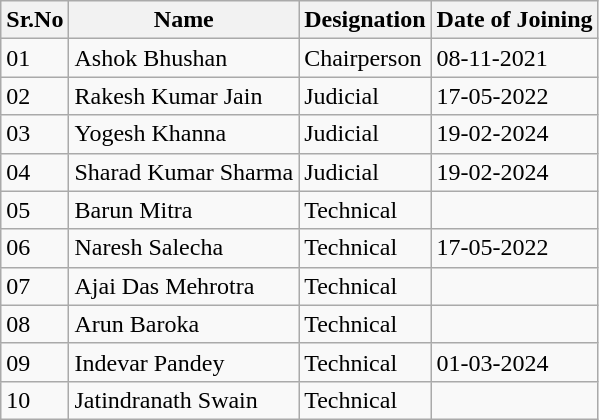<table class="wikitable">
<tr>
<th>Sr.No</th>
<th>Name</th>
<th>Designation</th>
<th>Date of Joining</th>
</tr>
<tr>
<td>01</td>
<td>Ashok Bhushan</td>
<td>Chairperson</td>
<td>08-11-2021</td>
</tr>
<tr>
<td>02</td>
<td>Rakesh Kumar Jain</td>
<td>Judicial</td>
<td>17-05-2022</td>
</tr>
<tr>
<td>03</td>
<td>Yogesh Khanna</td>
<td>Judicial</td>
<td>19-02-2024</td>
</tr>
<tr>
<td>04</td>
<td>Sharad Kumar Sharma</td>
<td>Judicial</td>
<td>19-02-2024</td>
</tr>
<tr>
<td>05</td>
<td>Barun Mitra</td>
<td>Technical</td>
<td></td>
</tr>
<tr>
<td>06</td>
<td>Naresh Salecha</td>
<td>Technical</td>
<td>17-05-2022</td>
</tr>
<tr>
<td>07</td>
<td>Ajai Das Mehrotra</td>
<td>Technical</td>
<td></td>
</tr>
<tr>
<td>08</td>
<td>Arun Baroka</td>
<td>Technical</td>
<td></td>
</tr>
<tr>
<td>09</td>
<td>Indevar Pandey</td>
<td>Technical</td>
<td>01-03-2024</td>
</tr>
<tr>
<td>10</td>
<td>Jatindranath Swain</td>
<td>Technical</td>
<td></td>
</tr>
</table>
